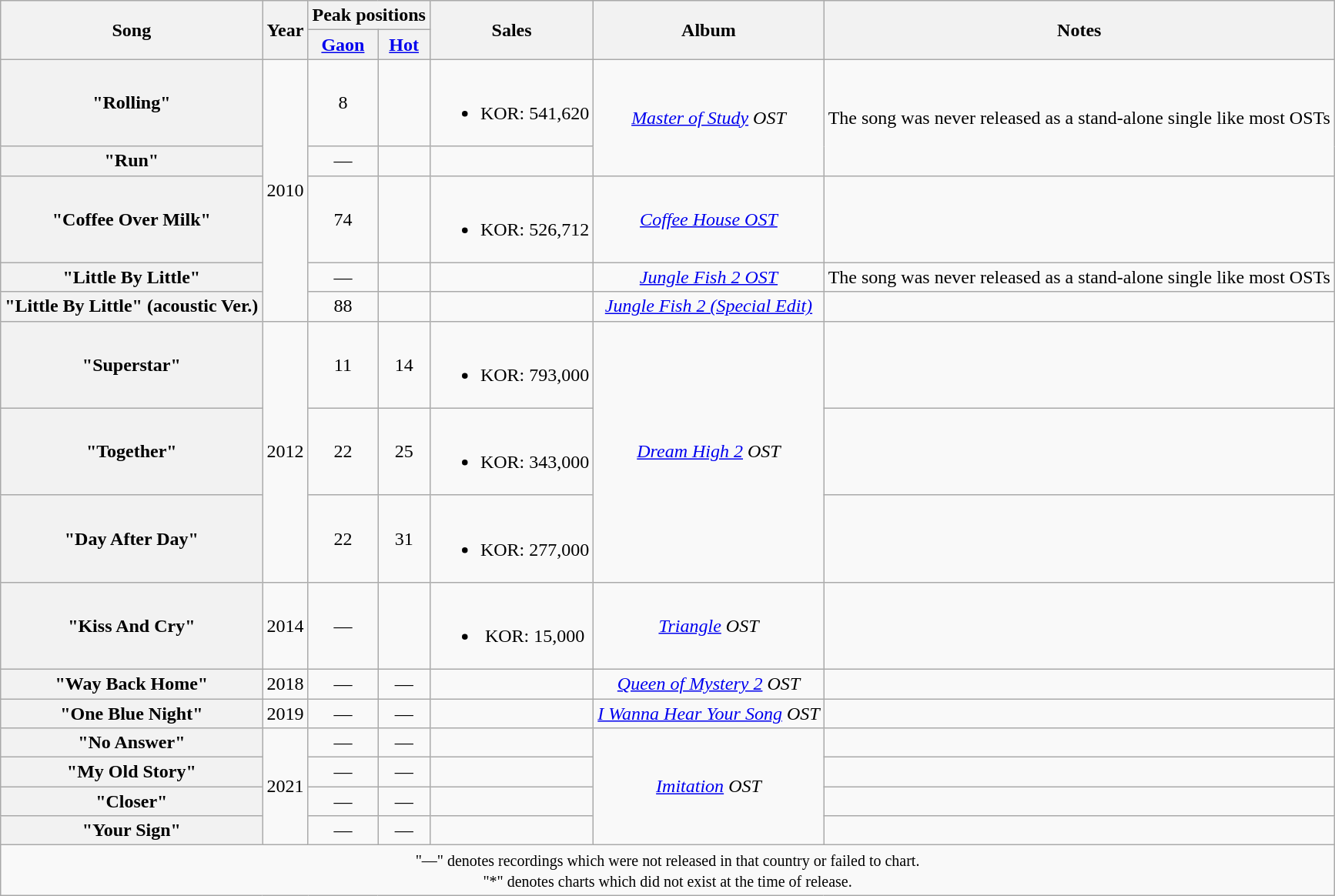<table class="wikitable plainrowheaders" style="text-align:center;">
<tr>
<th rowspan="2">Song</th>
<th rowspan="2">Year</th>
<th colspan="2">Peak positions</th>
<th rowspan="2">Sales</th>
<th rowspan="2">Album</th>
<th rowspan="2">Notes</th>
</tr>
<tr>
<th><a href='#'>Gaon</a></th>
<th><a href='#'>Hot</a></th>
</tr>
<tr>
<th scope="row">"Rolling"</th>
<td rowspan="5">2010</td>
<td>8</td>
<td></td>
<td><br><ul><li>KOR: 541,620</li></ul></td>
<td rowspan="2"><em><a href='#'>Master of Study</a> OST</em></td>
<td rowspan="2">The song was never released as a stand-alone single like most OSTs</td>
</tr>
<tr>
<th scope="row">"Run"</th>
<td>—</td>
<td></td>
<td></td>
</tr>
<tr>
<th scope="row">"Coffee Over Milk"</th>
<td>74</td>
<td></td>
<td><br><ul><li>KOR: 526,712</li></ul></td>
<td><em><a href='#'>Coffee House OST</a></em></td>
<td></td>
</tr>
<tr>
<th scope="row">"Little By Little"</th>
<td>—</td>
<td></td>
<td></td>
<td><em><a href='#'>Jungle Fish 2 OST</a></em></td>
<td>The song was never released as a stand-alone single like most OSTs</td>
</tr>
<tr>
<th scope="row">"Little By Little" (acoustic Ver.)</th>
<td>88</td>
<td></td>
<td></td>
<td><em><a href='#'>Jungle Fish 2 (Special Edit)</a></em></td>
<td></td>
</tr>
<tr>
<th scope="row">"Superstar"</th>
<td rowspan="3">2012</td>
<td>11</td>
<td>14</td>
<td><br><ul><li>KOR: 793,000</li></ul></td>
<td rowspan="3"><em><a href='#'>Dream High 2</a> OST</em></td>
<td></td>
</tr>
<tr>
<th scope="row">"Together"</th>
<td>22</td>
<td>25</td>
<td><br><ul><li>KOR: 343,000</li></ul></td>
<td></td>
</tr>
<tr>
<th scope="row">"Day After Day"</th>
<td>22</td>
<td>31</td>
<td><br><ul><li>KOR: 277,000</li></ul></td>
<td></td>
</tr>
<tr>
<th scope="row">"Kiss And Cry"</th>
<td>2014</td>
<td>—</td>
<td></td>
<td><br><ul><li>KOR: 15,000</li></ul></td>
<td><em><a href='#'>Triangle</a> OST</em></td>
<td></td>
</tr>
<tr>
<th scope="row">"Way Back Home"</th>
<td>2018</td>
<td>—</td>
<td>—</td>
<td></td>
<td><em><a href='#'>Queen of Mystery 2</a> OST</em></td>
<td></td>
</tr>
<tr>
<th scope="row">"One Blue Night"</th>
<td>2019</td>
<td>—</td>
<td>—</td>
<td></td>
<td><em><a href='#'>I Wanna Hear Your Song</a> OST</em></td>
<td></td>
</tr>
<tr>
<th scope="row">"No Answer"</th>
<td rowspan="4">2021</td>
<td>—</td>
<td>—</td>
<td></td>
<td rowspan="4"><em><a href='#'>Imitation</a> OST</em></td>
<td></td>
</tr>
<tr>
<th scope="row">"My Old Story"</th>
<td>—</td>
<td>—</td>
<td></td>
<td></td>
</tr>
<tr>
<th scope="row">"Closer"</th>
<td>—</td>
<td>—</td>
<td></td>
<td></td>
</tr>
<tr>
<th scope="row">"Your Sign"</th>
<td>—</td>
<td>—</td>
<td></td>
<td></td>
</tr>
<tr>
<td colspan="7"><small>"—" denotes recordings which were not released in that country or failed to chart.<br>"*" denotes charts which did not exist at the time of release.</small></td>
</tr>
</table>
